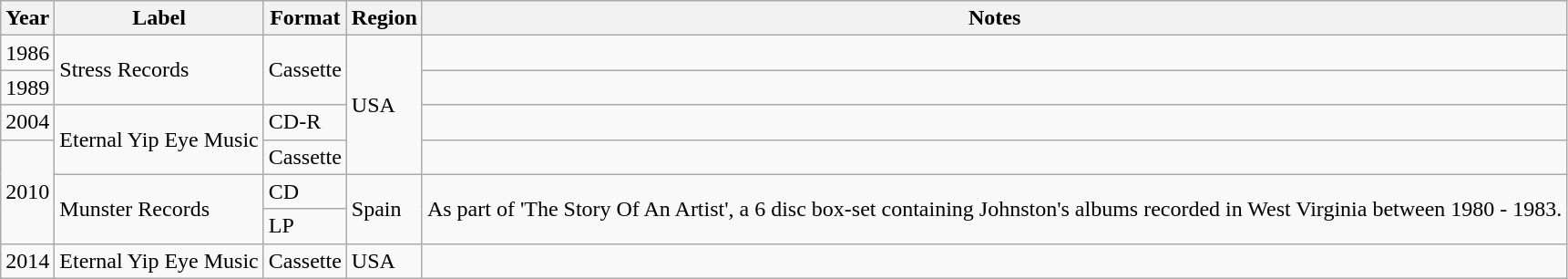<table class="wikitable">
<tr>
<th>Year</th>
<th>Label</th>
<th>Format</th>
<th>Region</th>
<th>Notes</th>
</tr>
<tr>
<td>1986</td>
<td rowspan="2">Stress Records</td>
<td rowspan="2">Cassette</td>
<td rowspan="4">USA</td>
<td></td>
</tr>
<tr>
<td>1989</td>
<td></td>
</tr>
<tr>
<td>2004</td>
<td rowspan="2">Eternal Yip Eye Music</td>
<td>CD-R</td>
<td></td>
</tr>
<tr>
<td rowspan="3">2010</td>
<td>Cassette</td>
<td></td>
</tr>
<tr>
<td rowspan="2">Munster Records</td>
<td>CD</td>
<td rowspan="2">Spain</td>
<td rowspan="2">As part of 'The Story Of An Artist', a 6 disc box-set containing Johnston's albums recorded in West Virginia between 1980 - 1983.</td>
</tr>
<tr>
<td>LP</td>
</tr>
<tr>
<td>2014</td>
<td>Eternal Yip Eye Music</td>
<td>Cassette</td>
<td>USA</td>
<td></td>
</tr>
</table>
